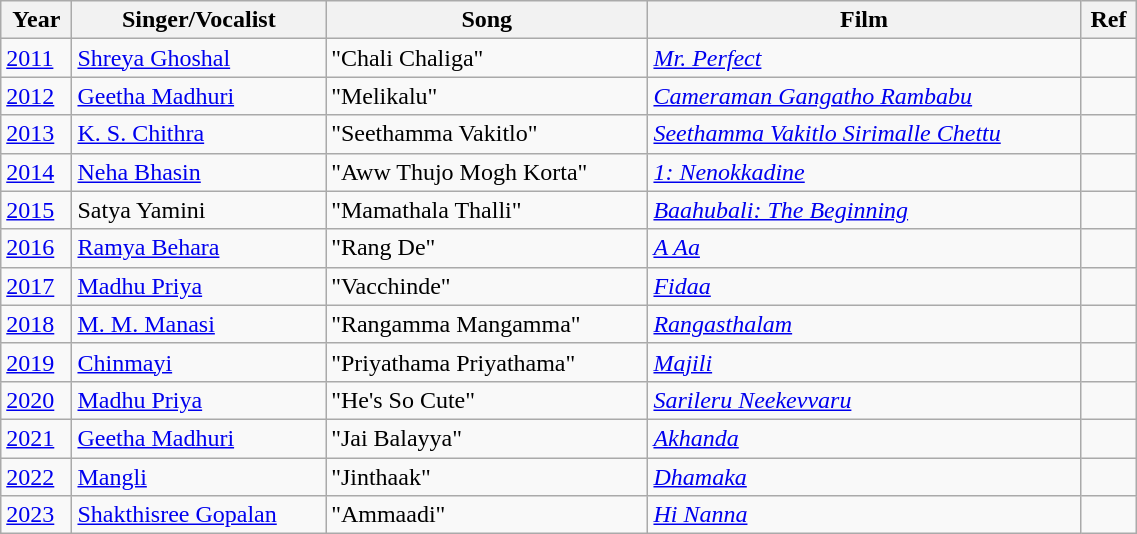<table class="wikitable sortable" style="width:60%;">
<tr>
<th>Year</th>
<th>Singer/Vocalist</th>
<th>Song</th>
<th>Film</th>
<th>Ref</th>
</tr>
<tr>
<td><a href='#'>2011</a></td>
<td><a href='#'>Shreya Ghoshal</a></td>
<td>"Chali Chaliga"</td>
<td><a href='#'><em>Mr. Perfect</em></a></td>
<td></td>
</tr>
<tr>
<td><a href='#'>2012</a></td>
<td><a href='#'>Geetha Madhuri</a></td>
<td>"Melikalu"</td>
<td><a href='#'><em>Cameraman Gangatho Rambabu</em></a></td>
<td></td>
</tr>
<tr>
<td><a href='#'>2013</a></td>
<td><a href='#'>K. S. Chithra</a></td>
<td>"Seethamma Vakitlo"</td>
<td><a href='#'><em>Seethamma Vakitlo Sirimalle Chettu</em></a></td>
<td></td>
</tr>
<tr>
<td><a href='#'>2014</a></td>
<td><a href='#'>Neha Bhasin</a></td>
<td>"Aww Thujo Mogh Korta"</td>
<td><em><a href='#'>1: Nenokkadine</a></em></td>
<td></td>
</tr>
<tr>
<td><a href='#'>2015</a></td>
<td>Satya Yamini</td>
<td>"Mamathala Thalli"</td>
<td><a href='#'><em>Baahubali: The Beginning</em></a></td>
<td></td>
</tr>
<tr>
<td><a href='#'>2016</a></td>
<td><a href='#'>Ramya Behara</a></td>
<td>"Rang De"</td>
<td><em><a href='#'>A Aa</a></em></td>
<td></td>
</tr>
<tr>
<td><a href='#'>2017</a></td>
<td><a href='#'>Madhu Priya</a></td>
<td>"Vacchinde"</td>
<td><em><a href='#'>Fidaa</a></em></td>
<td></td>
</tr>
<tr>
<td><a href='#'>2018</a></td>
<td><a href='#'>M. M. Manasi</a></td>
<td>"Rangamma Mangamma"</td>
<td><a href='#'><em>Rangasthalam</em></a></td>
<td></td>
</tr>
<tr>
<td><a href='#'>2019</a></td>
<td><a href='#'>Chinmayi</a></td>
<td>"Priyathama Priyathama"</td>
<td><em><a href='#'>Majili</a></em></td>
<td></td>
</tr>
<tr>
<td><a href='#'>2020</a></td>
<td><a href='#'>Madhu Priya</a></td>
<td>"He's So Cute"</td>
<td><em><a href='#'>Sarileru Neekevvaru</a></em></td>
<td></td>
</tr>
<tr>
<td><a href='#'>2021</a></td>
<td><a href='#'>Geetha Madhuri</a></td>
<td>"Jai Balayya"</td>
<td><a href='#'><em>Akhanda</em></a></td>
<td></td>
</tr>
<tr>
<td><a href='#'>2022</a></td>
<td><a href='#'>Mangli</a></td>
<td>"Jinthaak"</td>
<td><a href='#'><em>Dhamaka</em></a></td>
<td></td>
</tr>
<tr>
<td><a href='#'>2023</a></td>
<td><a href='#'>Shakthisree Gopalan</a></td>
<td>"Ammaadi"</td>
<td><a href='#'><em>Hi Nanna</em></a></td>
<td></td>
</tr>
</table>
